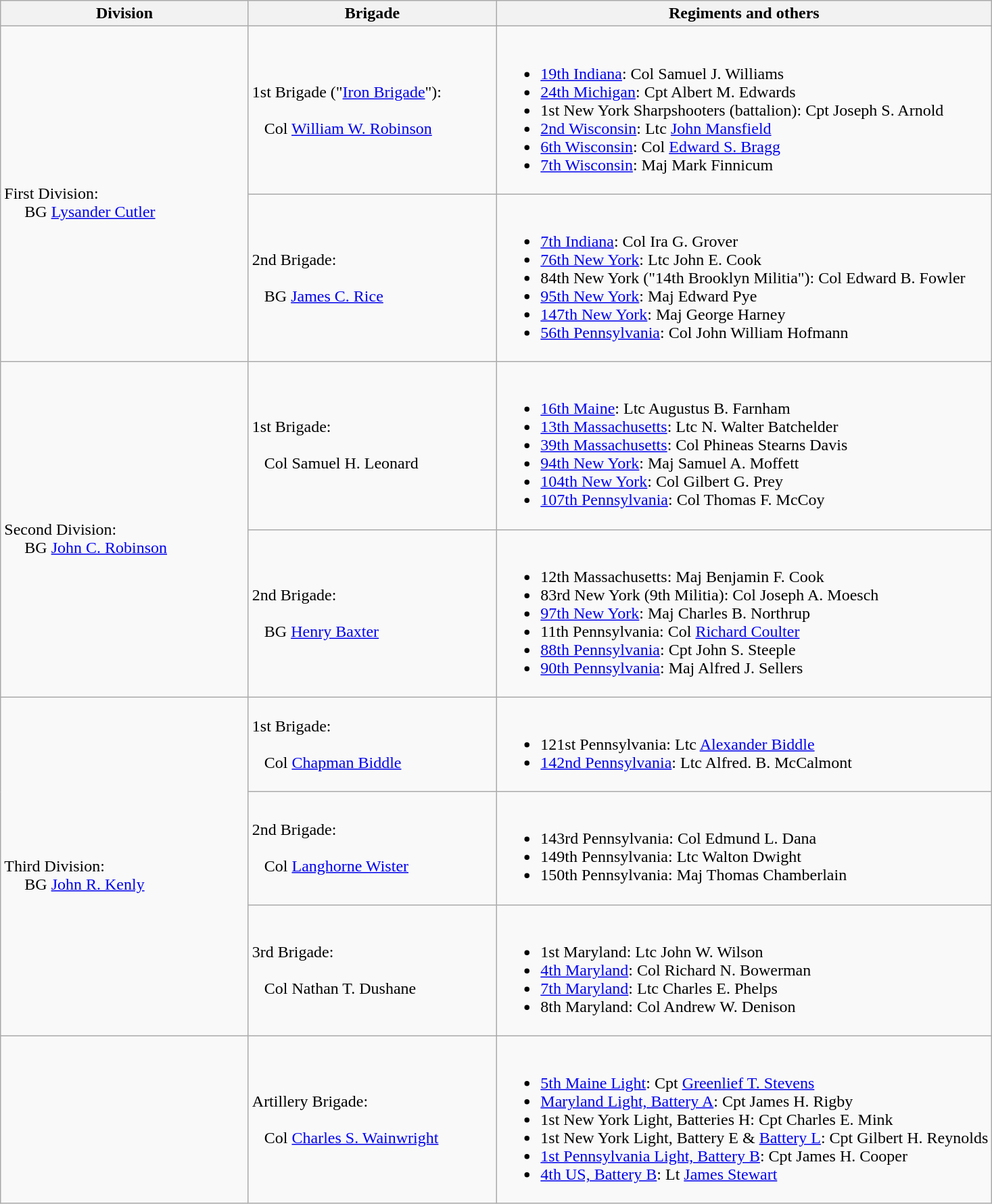<table class="wikitable">
<tr>
<th width=25%>Division</th>
<th width=25%>Brigade</th>
<th>Regiments and others</th>
</tr>
<tr>
<td rowspan=2><br>First Division:
<br>    
BG <a href='#'>Lysander Cutler</a></td>
<td>1st Brigade ("<a href='#'>Iron Brigade</a>"):<br><br>  
Col <a href='#'>William W. Robinson</a></td>
<td><br><ul><li><a href='#'>19th Indiana</a>: Col Samuel J. Williams</li><li><a href='#'>24th Michigan</a>: Cpt Albert M. Edwards</li><li>1st New York Sharpshooters (battalion): Cpt Joseph S. Arnold</li><li><a href='#'>2nd Wisconsin</a>: Ltc <a href='#'>John Mansfield</a></li><li><a href='#'>6th Wisconsin</a>: Col <a href='#'>Edward S. Bragg</a></li><li><a href='#'>7th Wisconsin</a>: Maj Mark Finnicum</li></ul></td>
</tr>
<tr>
<td>2nd Brigade:<br><br>  
BG <a href='#'>James C. Rice</a></td>
<td><br><ul><li><a href='#'>7th Indiana</a>: Col Ira G. Grover</li><li><a href='#'>76th New York</a>: Ltc John E. Cook</li><li>84th New York ("14th Brooklyn Militia"): Col Edward B. Fowler</li><li><a href='#'>95th New York</a>: Maj Edward Pye</li><li><a href='#'>147th New York</a>: Maj George Harney</li><li><a href='#'>56th Pennsylvania</a>: Col John William Hofmann</li></ul></td>
</tr>
<tr>
<td rowspan=2><br>Second Division:
<br>    
BG <a href='#'>John C. Robinson</a></td>
<td>1st Brigade:<br><br>  
Col Samuel H. Leonard</td>
<td><br><ul><li><a href='#'>16th Maine</a>: Ltc Augustus B. Farnham</li><li><a href='#'>13th Massachusetts</a>: Ltc N. Walter Batchelder</li><li><a href='#'>39th Massachusetts</a>: Col Phineas Stearns Davis</li><li><a href='#'>94th New York</a>: Maj Samuel A. Moffett</li><li><a href='#'>104th New York</a>: Col Gilbert G. Prey</li><li><a href='#'>107th Pennsylvania</a>: Col Thomas F. McCoy</li></ul></td>
</tr>
<tr>
<td>2nd Brigade:<br><br>  
BG <a href='#'>Henry Baxter</a></td>
<td><br><ul><li>12th Massachusetts: Maj Benjamin F. Cook</li><li>83rd New York (9th Militia): Col Joseph A. Moesch</li><li><a href='#'>97th New York</a>: Maj Charles B. Northrup</li><li>11th Pennsylvania: Col <a href='#'>Richard Coulter</a></li><li><a href='#'>88th Pennsylvania</a>: Cpt John S. Steeple</li><li><a href='#'>90th Pennsylvania</a>: Maj Alfred J. Sellers</li></ul></td>
</tr>
<tr>
<td rowspan=3><br>Third Division:
<br>    
BG <a href='#'>John R. Kenly</a></td>
<td>1st Brigade:<br><br>  
Col <a href='#'>Chapman Biddle</a></td>
<td><br><ul><li>121st Pennsylvania: Ltc <a href='#'>Alexander Biddle</a></li><li><a href='#'>142nd Pennsylvania</a>: Ltc Alfred. B. McCalmont</li></ul></td>
</tr>
<tr>
<td>2nd Brigade:<br><br>  
Col <a href='#'>Langhorne Wister</a></td>
<td><br><ul><li>143rd Pennsylvania: Col Edmund L. Dana</li><li>149th Pennsylvania: Ltc Walton Dwight</li><li>150th Pennsylvania: Maj Thomas Chamberlain</li></ul></td>
</tr>
<tr>
<td>3rd Brigade:<br><br>  
Col Nathan T. Dushane</td>
<td><br><ul><li>1st Maryland: Ltc John W. Wilson</li><li><a href='#'>4th Maryland</a>: Col Richard N. Bowerman</li><li><a href='#'>7th Maryland</a>: Ltc Charles E. Phelps</li><li>8th Maryland: Col Andrew W. Denison</li></ul></td>
</tr>
<tr>
<td></td>
<td>Artillery Brigade:<br><br>  
Col <a href='#'>Charles S. Wainwright</a></td>
<td><br><ul><li><a href='#'>5th Maine Light</a>: Cpt <a href='#'>Greenlief T. Stevens</a></li><li><a href='#'>Maryland Light, Battery A</a>: Cpt James H. Rigby</li><li>1st New York Light, Batteries H: Cpt Charles E. Mink</li><li>1st New York Light, Battery E & <a href='#'>Battery L</a>: Cpt Gilbert H. Reynolds</li><li><a href='#'>1st Pennsylvania Light, Battery B</a>: Cpt James H. Cooper</li><li><a href='#'>4th US, Battery B</a>: Lt <a href='#'>James Stewart</a></li></ul></td>
</tr>
</table>
